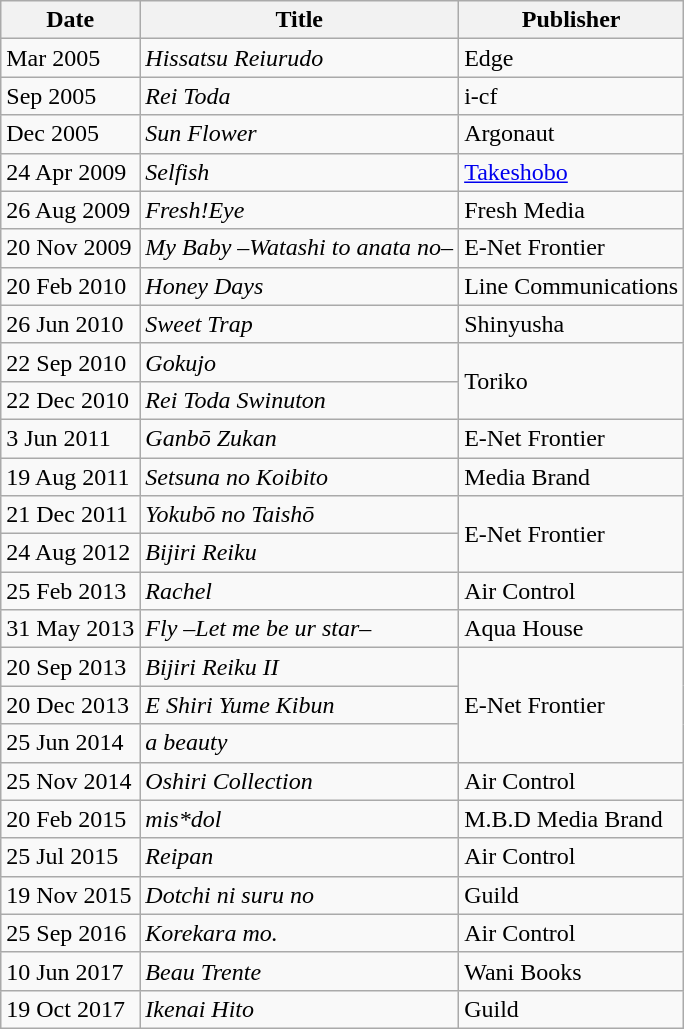<table class="wikitable">
<tr>
<th>Date</th>
<th>Title</th>
<th>Publisher</th>
</tr>
<tr>
<td>Mar 2005</td>
<td><em>Hissatsu Reiurudo</em></td>
<td>Edge</td>
</tr>
<tr>
<td>Sep 2005</td>
<td><em>Rei Toda</em></td>
<td>i-cf</td>
</tr>
<tr>
<td>Dec 2005</td>
<td><em>Sun Flower</em></td>
<td>Argonaut</td>
</tr>
<tr>
<td>24 Apr 2009</td>
<td><em>Selfish</em></td>
<td><a href='#'>Takeshobo</a></td>
</tr>
<tr>
<td>26 Aug 2009</td>
<td><em>Fresh!Eye</em></td>
<td>Fresh Media</td>
</tr>
<tr>
<td>20 Nov 2009</td>
<td><em>My Baby –Watashi to anata no–</em></td>
<td>E-Net Frontier</td>
</tr>
<tr>
<td>20 Feb 2010</td>
<td><em>Honey Days</em></td>
<td>Line Communications</td>
</tr>
<tr>
<td>26 Jun 2010</td>
<td><em>Sweet Trap</em></td>
<td>Shinyusha</td>
</tr>
<tr>
<td>22 Sep 2010</td>
<td><em>Gokujo</em></td>
<td rowspan="2">Toriko</td>
</tr>
<tr>
<td>22 Dec 2010</td>
<td><em>Rei Toda Swinuton</em></td>
</tr>
<tr>
<td>3 Jun 2011</td>
<td><em>Ganbō Zukan</em></td>
<td>E-Net Frontier</td>
</tr>
<tr>
<td>19 Aug 2011</td>
<td><em>Setsuna no Koibito</em></td>
<td>Media Brand</td>
</tr>
<tr>
<td>21 Dec 2011</td>
<td><em>Yokubō no Taishō</em></td>
<td rowspan="2">E-Net Frontier</td>
</tr>
<tr>
<td>24 Aug 2012</td>
<td><em>Bijiri Reiku</em></td>
</tr>
<tr>
<td>25 Feb 2013</td>
<td><em>Rachel</em></td>
<td>Air Control</td>
</tr>
<tr>
<td>31 May 2013</td>
<td><em>Fly –Let me be ur star–</em></td>
<td>Aqua House</td>
</tr>
<tr>
<td>20 Sep 2013</td>
<td><em>Bijiri Reiku II</em></td>
<td rowspan="3">E-Net Frontier</td>
</tr>
<tr>
<td>20 Dec 2013</td>
<td><em>E Shiri Yume Kibun</em></td>
</tr>
<tr>
<td>25 Jun 2014</td>
<td><em>a beauty</em></td>
</tr>
<tr>
<td>25 Nov 2014</td>
<td><em>Oshiri Collection</em></td>
<td>Air Control</td>
</tr>
<tr>
<td>20 Feb 2015</td>
<td><em>mis*dol</em></td>
<td>M.B.D Media Brand</td>
</tr>
<tr>
<td>25 Jul 2015</td>
<td><em>Reipan</em></td>
<td>Air Control</td>
</tr>
<tr>
<td>19 Nov 2015</td>
<td><em>Dotchi ni suru no</em></td>
<td>Guild</td>
</tr>
<tr>
<td>25 Sep 2016</td>
<td><em>Korekara mo.</em></td>
<td>Air Control</td>
</tr>
<tr>
<td>10 Jun 2017</td>
<td><em>Beau Trente</em></td>
<td>Wani Books</td>
</tr>
<tr>
<td>19 Oct 2017</td>
<td><em>Ikenai Hito</em></td>
<td>Guild</td>
</tr>
</table>
